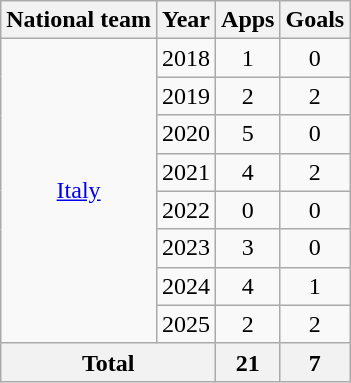<table class = "wikitable" style = "text-align:center">
<tr>
<th>National team</th>
<th>Year</th>
<th>Apps</th>
<th>Goals</th>
</tr>
<tr>
<td rowspan="8"><a href='#'>Italy</a></td>
<td>2018</td>
<td>1</td>
<td>0</td>
</tr>
<tr>
<td>2019</td>
<td>2</td>
<td>2</td>
</tr>
<tr>
<td>2020</td>
<td>5</td>
<td>0</td>
</tr>
<tr>
<td>2021</td>
<td>4</td>
<td>2</td>
</tr>
<tr>
<td>2022</td>
<td>0</td>
<td>0</td>
</tr>
<tr>
<td>2023</td>
<td>3</td>
<td>0</td>
</tr>
<tr>
<td>2024</td>
<td>4</td>
<td>1</td>
</tr>
<tr>
<td>2025</td>
<td>2</td>
<td>2</td>
</tr>
<tr>
<th colspan="2">Total</th>
<th>21</th>
<th>7</th>
</tr>
</table>
